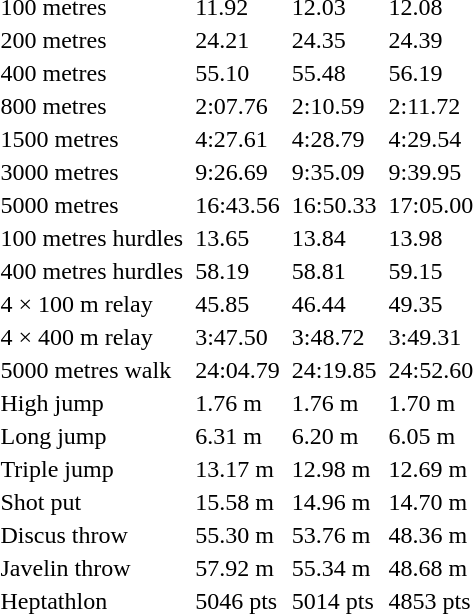<table>
<tr>
<td>100 metres</td>
<td></td>
<td>11.92</td>
<td></td>
<td>12.03</td>
<td></td>
<td>12.08</td>
</tr>
<tr>
<td>200 metres</td>
<td></td>
<td>24.21</td>
<td></td>
<td>24.35</td>
<td></td>
<td>24.39</td>
</tr>
<tr>
<td>400 metres</td>
<td></td>
<td>55.10</td>
<td></td>
<td>55.48</td>
<td></td>
<td>56.19</td>
</tr>
<tr>
<td>800 metres</td>
<td></td>
<td>2:07.76</td>
<td></td>
<td>2:10.59</td>
<td></td>
<td>2:11.72</td>
</tr>
<tr>
<td>1500 metres</td>
<td></td>
<td>4:27.61</td>
<td></td>
<td>4:28.79</td>
<td></td>
<td>4:29.54</td>
</tr>
<tr>
<td>3000 metres</td>
<td></td>
<td>9:26.69</td>
<td></td>
<td>9:35.09</td>
<td></td>
<td>9:39.95</td>
</tr>
<tr>
<td>5000 metres</td>
<td></td>
<td>16:43.56</td>
<td></td>
<td>16:50.33</td>
<td></td>
<td>17:05.00</td>
</tr>
<tr>
<td>100 metres hurdles</td>
<td></td>
<td>13.65</td>
<td></td>
<td>13.84</td>
<td></td>
<td>13.98</td>
</tr>
<tr>
<td>400 metres hurdles</td>
<td></td>
<td>58.19</td>
<td></td>
<td>58.81</td>
<td></td>
<td>59.15</td>
</tr>
<tr>
<td>4 × 100 m relay</td>
<td></td>
<td>45.85</td>
<td></td>
<td>46.44</td>
<td></td>
<td>49.35</td>
</tr>
<tr>
<td>4 × 400 m relay</td>
<td></td>
<td>3:47.50</td>
<td></td>
<td>3:48.72</td>
<td></td>
<td>3:49.31</td>
</tr>
<tr>
<td>5000 metres walk</td>
<td></td>
<td>24:04.79</td>
<td></td>
<td>24:19.85</td>
<td></td>
<td>24:52.60</td>
</tr>
<tr>
<td>High jump</td>
<td></td>
<td>1.76 m</td>
<td></td>
<td>1.76 m</td>
<td></td>
<td>1.70 m</td>
</tr>
<tr>
<td>Long jump</td>
<td></td>
<td>6.31 m</td>
<td></td>
<td>6.20 m</td>
<td></td>
<td>6.05 m</td>
</tr>
<tr>
<td>Triple jump</td>
<td></td>
<td>13.17 m</td>
<td></td>
<td>12.98 m</td>
<td></td>
<td>12.69 m</td>
</tr>
<tr>
<td>Shot put</td>
<td></td>
<td>15.58 m</td>
<td></td>
<td>14.96 m</td>
<td></td>
<td>14.70 m</td>
</tr>
<tr>
<td>Discus throw</td>
<td></td>
<td>55.30 m</td>
<td></td>
<td>53.76 m</td>
<td></td>
<td>48.36 m</td>
</tr>
<tr>
<td>Javelin throw</td>
<td></td>
<td>57.92 m</td>
<td></td>
<td>55.34 m</td>
<td></td>
<td>48.68 m</td>
</tr>
<tr>
<td>Heptathlon</td>
<td></td>
<td>5046 pts</td>
<td></td>
<td>5014 pts</td>
<td></td>
<td>4853 pts</td>
</tr>
</table>
